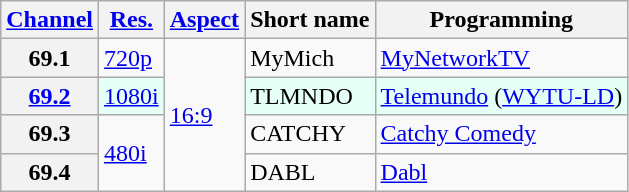<table class="wikitable">
<tr>
<th><a href='#'>Channel</a></th>
<th><a href='#'>Res.</a></th>
<th><a href='#'>Aspect</a></th>
<th>Short name</th>
<th>Programming</th>
</tr>
<tr>
<th scope = "row">69.1</th>
<td><a href='#'>720p</a></td>
<td rowspan=4><a href='#'>16:9</a></td>
<td>MyMich</td>
<td><a href='#'>MyNetworkTV</a></td>
</tr>
<tr style="background-color: #E6FFF7;">
<th scope = "row"><a href='#'>69.2</a></th>
<td><a href='#'>1080i</a></td>
<td>TLMNDO</td>
<td><a href='#'>Telemundo</a> (<a href='#'>WYTU-LD</a>)</td>
</tr>
<tr>
<th scope = "row">69.3</th>
<td rowspan=2><a href='#'>480i</a></td>
<td>CATCHY</td>
<td><a href='#'>Catchy Comedy</a></td>
</tr>
<tr>
<th scope = "row">69.4</th>
<td>DABL</td>
<td><a href='#'>Dabl</a></td>
</tr>
</table>
